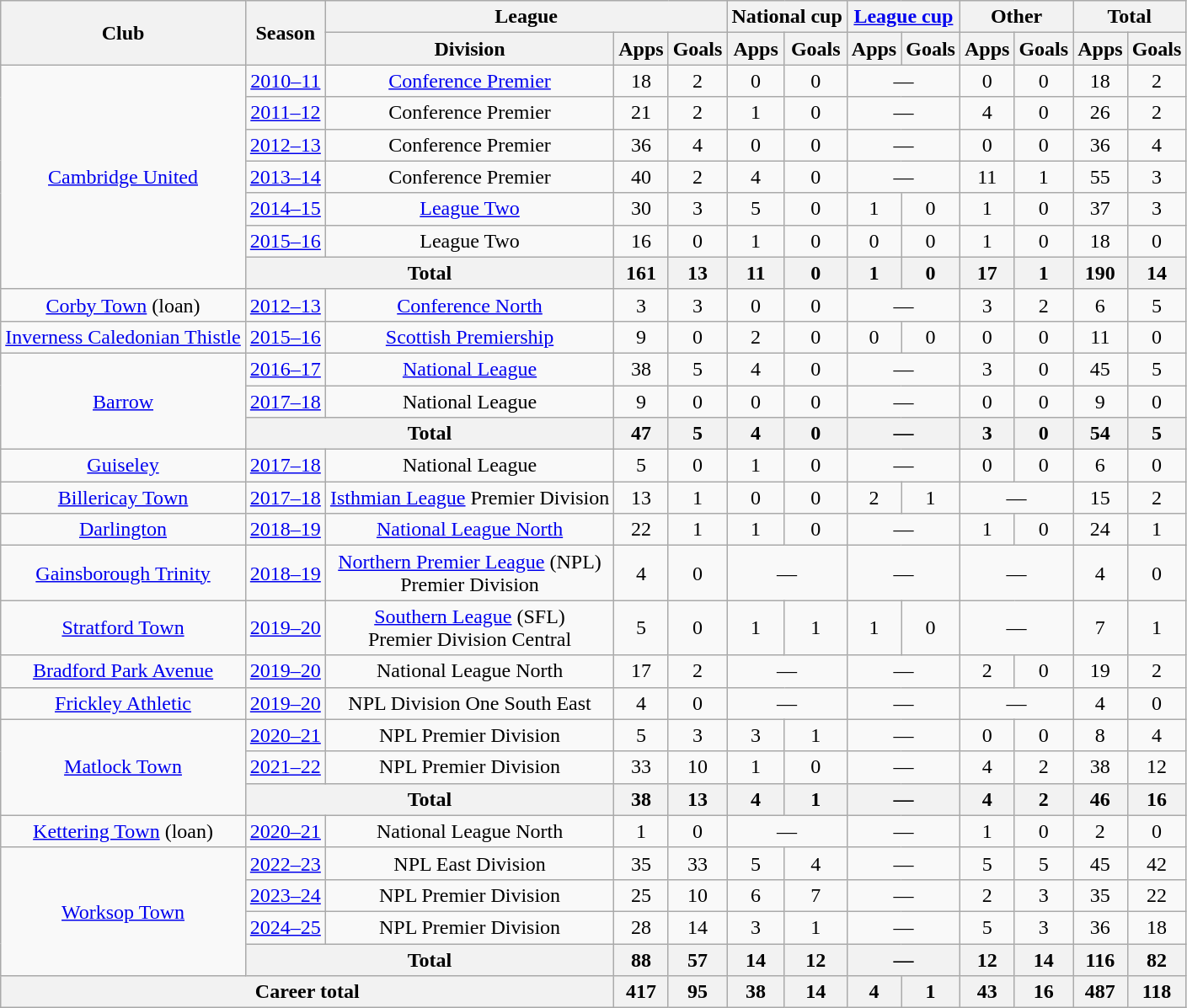<table class="wikitable" style="text-align:center">
<tr>
<th rowspan=2>Club</th>
<th rowspan=2>Season</th>
<th colspan=3>League</th>
<th colspan=2>National cup</th>
<th colspan=2><a href='#'>League cup</a></th>
<th colspan=2>Other</th>
<th colspan=2>Total</th>
</tr>
<tr>
<th>Division</th>
<th>Apps</th>
<th>Goals</th>
<th>Apps</th>
<th>Goals</th>
<th>Apps</th>
<th>Goals</th>
<th>Apps</th>
<th>Goals</th>
<th>Apps</th>
<th>Goals</th>
</tr>
<tr>
<td rowspan=7><a href='#'>Cambridge United</a></td>
<td><a href='#'>2010–11</a></td>
<td><a href='#'>Conference Premier</a></td>
<td>18</td>
<td>2</td>
<td>0</td>
<td>0</td>
<td colspan=2>—</td>
<td>0</td>
<td>0</td>
<td>18</td>
<td>2</td>
</tr>
<tr>
<td><a href='#'>2011–12</a></td>
<td>Conference Premier</td>
<td>21</td>
<td>2</td>
<td>1</td>
<td>0</td>
<td colspan=2>—</td>
<td>4</td>
<td>0</td>
<td>26</td>
<td>2</td>
</tr>
<tr>
<td><a href='#'>2012–13</a></td>
<td>Conference Premier</td>
<td>36</td>
<td>4</td>
<td>0</td>
<td>0</td>
<td colspan=2>—</td>
<td>0</td>
<td>0</td>
<td>36</td>
<td>4</td>
</tr>
<tr>
<td><a href='#'>2013–14</a></td>
<td>Conference Premier</td>
<td>40</td>
<td>2</td>
<td>4</td>
<td>0</td>
<td colspan=2>—</td>
<td>11</td>
<td>1</td>
<td>55</td>
<td>3</td>
</tr>
<tr>
<td><a href='#'>2014–15</a></td>
<td><a href='#'>League Two</a></td>
<td>30</td>
<td>3</td>
<td>5</td>
<td>0</td>
<td>1</td>
<td>0</td>
<td>1</td>
<td>0</td>
<td>37</td>
<td>3</td>
</tr>
<tr>
<td><a href='#'>2015–16</a></td>
<td>League Two</td>
<td>16</td>
<td>0</td>
<td>1</td>
<td>0</td>
<td>0</td>
<td>0</td>
<td>1</td>
<td>0</td>
<td>18</td>
<td>0</td>
</tr>
<tr>
<th colspan=2>Total</th>
<th>161</th>
<th>13</th>
<th>11</th>
<th>0</th>
<th>1</th>
<th>0</th>
<th>17</th>
<th>1</th>
<th>190</th>
<th>14</th>
</tr>
<tr>
<td><a href='#'>Corby Town</a> (loan)</td>
<td><a href='#'>2012–13</a></td>
<td><a href='#'>Conference North</a></td>
<td>3</td>
<td>3</td>
<td>0</td>
<td>0</td>
<td colspan=2>—</td>
<td>3</td>
<td>2</td>
<td>6</td>
<td>5</td>
</tr>
<tr>
<td><a href='#'>Inverness Caledonian Thistle</a></td>
<td><a href='#'>2015–16</a></td>
<td><a href='#'>Scottish Premiership</a></td>
<td>9</td>
<td>0</td>
<td>2</td>
<td>0</td>
<td>0</td>
<td>0</td>
<td>0</td>
<td>0</td>
<td>11</td>
<td>0</td>
</tr>
<tr>
<td rowspan=3><a href='#'>Barrow</a></td>
<td><a href='#'>2016–17</a></td>
<td><a href='#'>National League</a></td>
<td>38</td>
<td>5</td>
<td>4</td>
<td>0</td>
<td colspan=2>—</td>
<td>3</td>
<td>0</td>
<td>45</td>
<td>5</td>
</tr>
<tr>
<td><a href='#'>2017–18</a></td>
<td>National League</td>
<td>9</td>
<td>0</td>
<td>0</td>
<td>0</td>
<td colspan=2>—</td>
<td>0</td>
<td>0</td>
<td>9</td>
<td>0</td>
</tr>
<tr>
<th colspan=2>Total</th>
<th>47</th>
<th>5</th>
<th>4</th>
<th>0</th>
<th colspan=2>—</th>
<th>3</th>
<th>0</th>
<th>54</th>
<th>5</th>
</tr>
<tr>
<td><a href='#'>Guiseley</a></td>
<td><a href='#'>2017–18</a></td>
<td>National League</td>
<td>5</td>
<td>0</td>
<td>1</td>
<td>0</td>
<td colspan=2>—</td>
<td>0</td>
<td>0</td>
<td>6</td>
<td>0</td>
</tr>
<tr>
<td><a href='#'>Billericay Town</a></td>
<td><a href='#'>2017–18</a></td>
<td><a href='#'>Isthmian League</a> Premier Division</td>
<td>13</td>
<td>1</td>
<td>0</td>
<td>0</td>
<td>2</td>
<td>1</td>
<td colspan=2>—</td>
<td>15</td>
<td>2</td>
</tr>
<tr>
<td><a href='#'>Darlington</a></td>
<td><a href='#'>2018–19</a></td>
<td><a href='#'>National League North</a></td>
<td>22</td>
<td>1</td>
<td>1</td>
<td>0</td>
<td colspan=2>—</td>
<td>1</td>
<td>0</td>
<td>24</td>
<td>1</td>
</tr>
<tr>
<td><a href='#'>Gainsborough Trinity</a></td>
<td><a href='#'>2018–19</a></td>
<td><a href='#'>Northern Premier League</a> (NPL)<br>Premier Division</td>
<td>4</td>
<td>0</td>
<td colspan=2>—</td>
<td colspan=2>—</td>
<td colspan=2>—</td>
<td>4</td>
<td>0</td>
</tr>
<tr>
<td><a href='#'>Stratford Town</a></td>
<td><a href='#'>2019–20</a></td>
<td><a href='#'>Southern League</a> (SFL)<br>Premier Division Central</td>
<td>5</td>
<td>0</td>
<td>1</td>
<td>1</td>
<td>1</td>
<td>0</td>
<td colspan=2>—</td>
<td>7</td>
<td>1</td>
</tr>
<tr>
<td><a href='#'>Bradford Park Avenue</a></td>
<td><a href='#'>2019–20</a></td>
<td>National League North</td>
<td>17</td>
<td>2</td>
<td colspan="2">—</td>
<td colspan=2>—</td>
<td>2</td>
<td>0</td>
<td>19</td>
<td>2</td>
</tr>
<tr>
<td><a href='#'>Frickley Athletic</a></td>
<td><a href='#'>2019–20</a></td>
<td>NPL Division One South East</td>
<td>4</td>
<td>0</td>
<td colspan="2">—</td>
<td colspan="2">—</td>
<td colspan="2">—</td>
<td>4</td>
<td>0</td>
</tr>
<tr>
<td rowspan="3"><a href='#'>Matlock Town</a></td>
<td><a href='#'>2020–21</a></td>
<td>NPL Premier Division</td>
<td>5</td>
<td>3</td>
<td>3</td>
<td>1</td>
<td colspan="2">—</td>
<td>0</td>
<td>0</td>
<td>8</td>
<td>4</td>
</tr>
<tr>
<td><a href='#'>2021–22</a></td>
<td>NPL Premier Division</td>
<td>33</td>
<td>10</td>
<td>1</td>
<td>0</td>
<td colspan="2">—</td>
<td>4</td>
<td>2</td>
<td>38</td>
<td>12</td>
</tr>
<tr>
<th colspan=2>Total</th>
<th>38</th>
<th>13</th>
<th>4</th>
<th>1</th>
<th colspan="2">—</th>
<th>4</th>
<th>2</th>
<th>46</th>
<th>16</th>
</tr>
<tr>
<td><a href='#'>Kettering Town</a> (loan)</td>
<td><a href='#'>2020–21</a></td>
<td>National League North</td>
<td>1</td>
<td>0</td>
<td colspan="2">—</td>
<td colspan="2">—</td>
<td>1</td>
<td>0</td>
<td>2</td>
<td>0</td>
</tr>
<tr>
<td rowspan="4"><a href='#'>Worksop Town</a></td>
<td><a href='#'>2022–23</a></td>
<td>NPL East Division</td>
<td>35</td>
<td>33</td>
<td>5</td>
<td>4</td>
<td colspan="2">—</td>
<td>5</td>
<td>5</td>
<td>45</td>
<td>42</td>
</tr>
<tr>
<td><a href='#'>2023–24</a></td>
<td>NPL Premier Division</td>
<td>25</td>
<td>10</td>
<td>6</td>
<td>7</td>
<td colspan="2">—</td>
<td>2</td>
<td>3</td>
<td>35</td>
<td>22</td>
</tr>
<tr>
<td><a href='#'>2024–25</a></td>
<td>NPL Premier Division</td>
<td>28</td>
<td>14</td>
<td>3</td>
<td>1</td>
<td colspan="2">—</td>
<td>5</td>
<td>3</td>
<td>36</td>
<td>18</td>
</tr>
<tr>
<th colspan=2>Total</th>
<th>88</th>
<th>57</th>
<th>14</th>
<th>12</th>
<th colspan="2">—</th>
<th>12</th>
<th>14</th>
<th>116</th>
<th>82</th>
</tr>
<tr>
<th colspan="3">Career total</th>
<th>417</th>
<th>95</th>
<th>38</th>
<th>14</th>
<th>4</th>
<th>1</th>
<th>43</th>
<th>16</th>
<th>487</th>
<th>118</th>
</tr>
</table>
